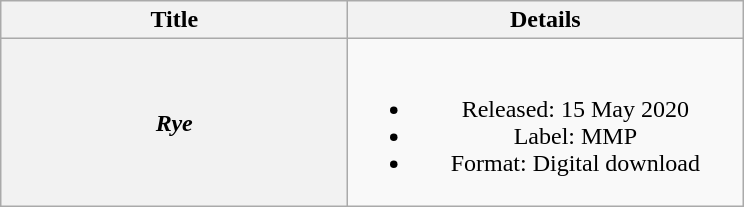<table class="wikitable plainrowheaders" style="text-align:center;">
<tr>
<th scope="col" style="width:14em;">Title</th>
<th scope="col" style="width:16em;">Details</th>
</tr>
<tr>
<th scope="row"><em>Rye</em></th>
<td><br><ul><li>Released: 15 May 2020</li><li>Label: MMP</li><li>Format: Digital download</li></ul></td>
</tr>
</table>
